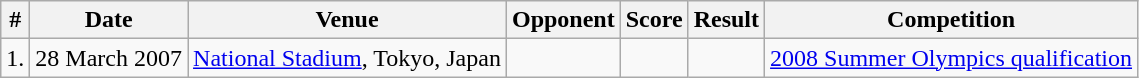<table class="wikitable" style="text-align: left">
<tr>
<th>#</th>
<th>Date</th>
<th>Venue</th>
<th>Opponent</th>
<th>Score</th>
<th>Result</th>
<th>Competition</th>
</tr>
<tr>
<td>1.</td>
<td>28 March 2007</td>
<td><a href='#'>National Stadium</a>, Tokyo, Japan</td>
<td></td>
<td></td>
<td></td>
<td><a href='#'>2008 Summer Olympics qualification</a></td>
</tr>
</table>
